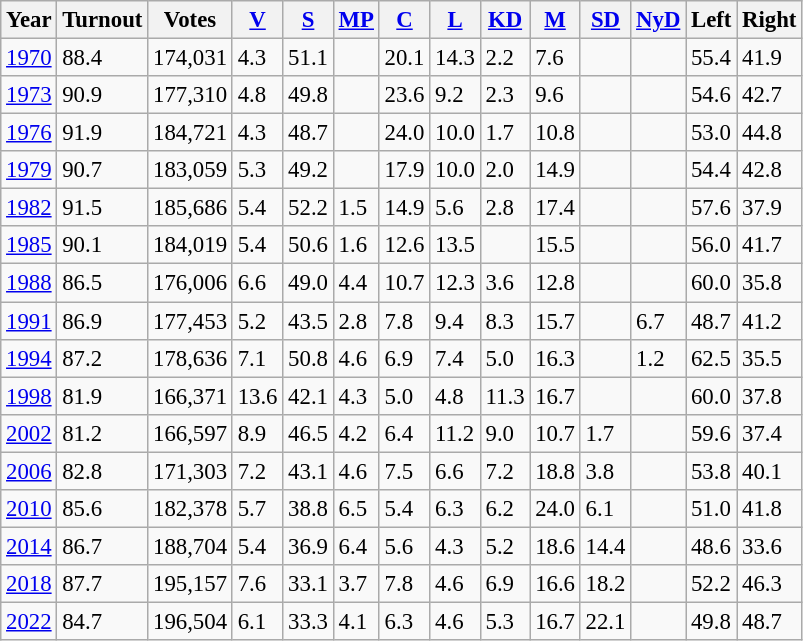<table class="wikitable sortable" style="font-size: 95%;">
<tr>
<th>Year</th>
<th>Turnout</th>
<th>Votes</th>
<th><a href='#'>V</a></th>
<th><a href='#'>S</a></th>
<th><a href='#'>MP</a></th>
<th><a href='#'>C</a></th>
<th><a href='#'>L</a></th>
<th><a href='#'>KD</a></th>
<th><a href='#'>M</a></th>
<th><a href='#'>SD</a></th>
<th><a href='#'>NyD</a></th>
<th>Left</th>
<th>Right</th>
</tr>
<tr>
<td><a href='#'>1970</a></td>
<td>88.4</td>
<td>174,031</td>
<td>4.3</td>
<td>51.1</td>
<td></td>
<td>20.1</td>
<td>14.3</td>
<td>2.2</td>
<td>7.6</td>
<td></td>
<td></td>
<td>55.4</td>
<td>41.9</td>
</tr>
<tr>
<td><a href='#'>1973</a></td>
<td>90.9</td>
<td>177,310</td>
<td>4.8</td>
<td>49.8</td>
<td></td>
<td>23.6</td>
<td>9.2</td>
<td>2.3</td>
<td>9.6</td>
<td></td>
<td></td>
<td>54.6</td>
<td>42.7</td>
</tr>
<tr>
<td><a href='#'>1976</a></td>
<td>91.9</td>
<td>184,721</td>
<td>4.3</td>
<td>48.7</td>
<td></td>
<td>24.0</td>
<td>10.0</td>
<td>1.7</td>
<td>10.8</td>
<td></td>
<td></td>
<td>53.0</td>
<td>44.8</td>
</tr>
<tr>
<td><a href='#'>1979</a></td>
<td>90.7</td>
<td>183,059</td>
<td>5.3</td>
<td>49.2</td>
<td></td>
<td>17.9</td>
<td>10.0</td>
<td>2.0</td>
<td>14.9</td>
<td></td>
<td></td>
<td>54.4</td>
<td>42.8</td>
</tr>
<tr>
<td><a href='#'>1982</a></td>
<td>91.5</td>
<td>185,686</td>
<td>5.4</td>
<td>52.2</td>
<td>1.5</td>
<td>14.9</td>
<td>5.6</td>
<td>2.8</td>
<td>17.4</td>
<td></td>
<td></td>
<td>57.6</td>
<td>37.9</td>
</tr>
<tr>
<td><a href='#'>1985</a></td>
<td>90.1</td>
<td>184,019</td>
<td>5.4</td>
<td>50.6</td>
<td>1.6</td>
<td>12.6</td>
<td>13.5</td>
<td></td>
<td>15.5</td>
<td></td>
<td></td>
<td>56.0</td>
<td>41.7</td>
</tr>
<tr>
<td><a href='#'>1988</a></td>
<td>86.5</td>
<td>176,006</td>
<td>6.6</td>
<td>49.0</td>
<td>4.4</td>
<td>10.7</td>
<td>12.3</td>
<td>3.6</td>
<td>12.8</td>
<td></td>
<td></td>
<td>60.0</td>
<td>35.8</td>
</tr>
<tr>
<td><a href='#'>1991</a></td>
<td>86.9</td>
<td>177,453</td>
<td>5.2</td>
<td>43.5</td>
<td>2.8</td>
<td>7.8</td>
<td>9.4</td>
<td>8.3</td>
<td>15.7</td>
<td></td>
<td>6.7</td>
<td>48.7</td>
<td>41.2</td>
</tr>
<tr>
<td><a href='#'>1994</a></td>
<td>87.2</td>
<td>178,636</td>
<td>7.1</td>
<td>50.8</td>
<td>4.6</td>
<td>6.9</td>
<td>7.4</td>
<td>5.0</td>
<td>16.3</td>
<td></td>
<td>1.2</td>
<td>62.5</td>
<td>35.5</td>
</tr>
<tr>
<td><a href='#'>1998</a></td>
<td>81.9</td>
<td>166,371</td>
<td>13.6</td>
<td>42.1</td>
<td>4.3</td>
<td>5.0</td>
<td>4.8</td>
<td>11.3</td>
<td>16.7</td>
<td></td>
<td></td>
<td>60.0</td>
<td>37.8</td>
</tr>
<tr>
<td><a href='#'>2002</a></td>
<td>81.2</td>
<td>166,597</td>
<td>8.9</td>
<td>46.5</td>
<td>4.2</td>
<td>6.4</td>
<td>11.2</td>
<td>9.0</td>
<td>10.7</td>
<td>1.7</td>
<td></td>
<td>59.6</td>
<td>37.4</td>
</tr>
<tr>
<td><a href='#'>2006</a></td>
<td>82.8</td>
<td>171,303</td>
<td>7.2</td>
<td>43.1</td>
<td>4.6</td>
<td>7.5</td>
<td>6.6</td>
<td>7.2</td>
<td>18.8</td>
<td>3.8</td>
<td></td>
<td>53.8</td>
<td>40.1</td>
</tr>
<tr>
<td><a href='#'>2010</a></td>
<td>85.6</td>
<td>182,378</td>
<td>5.7</td>
<td>38.8</td>
<td>6.5</td>
<td>5.4</td>
<td>6.3</td>
<td>6.2</td>
<td>24.0</td>
<td>6.1</td>
<td></td>
<td>51.0</td>
<td>41.8</td>
</tr>
<tr>
<td><a href='#'>2014</a></td>
<td>86.7</td>
<td>188,704</td>
<td>5.4</td>
<td>36.9</td>
<td>6.4</td>
<td>5.6</td>
<td>4.3</td>
<td>5.2</td>
<td>18.6</td>
<td>14.4</td>
<td></td>
<td>48.6</td>
<td>33.6</td>
</tr>
<tr>
<td><a href='#'>2018</a></td>
<td>87.7</td>
<td>195,157</td>
<td>7.6</td>
<td>33.1</td>
<td>3.7</td>
<td>7.8</td>
<td>4.6</td>
<td>6.9</td>
<td>16.6</td>
<td>18.2</td>
<td></td>
<td>52.2</td>
<td>46.3</td>
</tr>
<tr>
<td><a href='#'>2022</a></td>
<td>84.7</td>
<td>196,504</td>
<td>6.1</td>
<td>33.3</td>
<td>4.1</td>
<td>6.3</td>
<td>4.6</td>
<td>5.3</td>
<td>16.7</td>
<td>22.1</td>
<td></td>
<td>49.8</td>
<td>48.7</td>
</tr>
</table>
